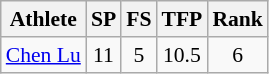<table class="wikitable" border="1" style="font-size:90%">
<tr>
<th>Athlete</th>
<th>SP</th>
<th>FS</th>
<th>TFP</th>
<th>Rank</th>
</tr>
<tr align=center>
<td align=left><a href='#'>Chen Lu</a></td>
<td>11</td>
<td>5</td>
<td>10.5</td>
<td>6</td>
</tr>
</table>
